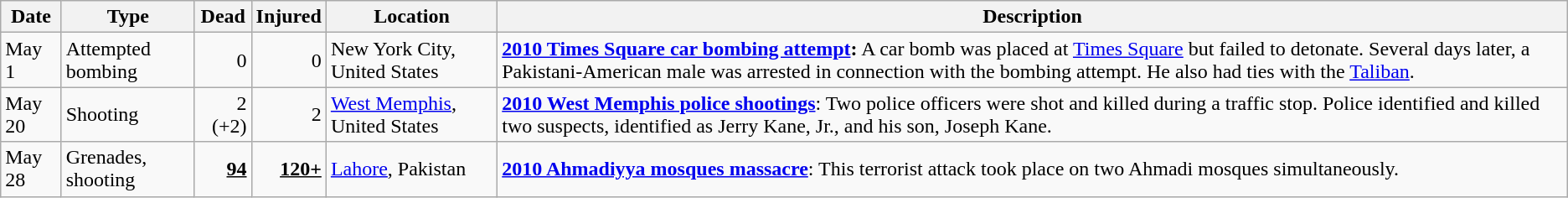<table class="wikitable sortable" id="terrorIncidents2010May">
<tr>
<th>Date</th>
<th>Type</th>
<th>Dead</th>
<th>Injured</th>
<th>Location</th>
<th>Description</th>
</tr>
<tr>
<td>May 1</td>
<td>Attempted bombing</td>
<td align="right">0</td>
<td align="right">0</td>
<td>New York City, United States</td>
<td><strong><a href='#'>2010 Times Square car bombing attempt</a>:</strong> A car bomb was placed at <a href='#'>Times Square</a> but failed to detonate. Several days later, a Pakistani-American male was arrested in connection with the bombing attempt. He also had ties with the <a href='#'>Taliban</a>.</td>
</tr>
<tr>
<td>May 20</td>
<td>Shooting</td>
<td align="right">2 (+2)</td>
<td align="right">2</td>
<td><a href='#'>West Memphis</a>, United States</td>
<td><strong><a href='#'>2010 West Memphis police shootings</a></strong>: Two police officers were shot and killed during a traffic stop. Police identified and killed two suspects, identified as Jerry Kane, Jr., and his son, Joseph Kane.</td>
</tr>
<tr>
<td>May 28</td>
<td>Grenades, shooting</td>
<td align="right"><strong><u>94</u></strong></td>
<td align="right"><strong><u>120+</u></strong></td>
<td><a href='#'>Lahore</a>, Pakistan</td>
<td><strong><a href='#'>2010 Ahmadiyya mosques massacre</a></strong>: This terrorist attack took place on two Ahmadi mosques simultaneously.</td>
</tr>
</table>
